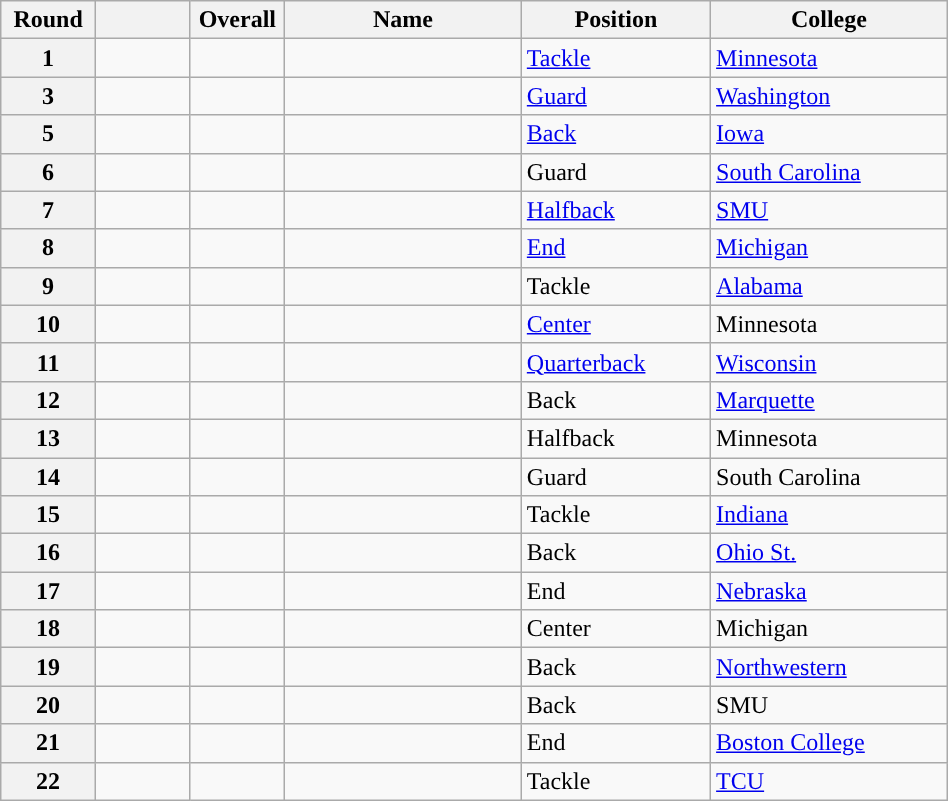<table class="wikitable sortable" style="width: 50%;">
<tr>
<th scope="col" style="width: 10%;">Round</th>
<th scope="col" style="width: 10%;"></th>
<th scope="col" style="width: 10%;">Overall</th>
<th scope="col" style="width: 25%;">Name</th>
<th scope="col" style="width: 20%;">Position</th>
<th scope="col" style="width: 25%;">College</th>
</tr>
<tr>
<th scope="row">1</th>
<td></td>
<td></td>
<td></td>
<td><a href='#'>Tackle</a></td>
<td><a href='#'>Minnesota</a></td>
</tr>
<tr>
<th scope="row">3</th>
<td></td>
<td></td>
<td></td>
<td><a href='#'>Guard</a></td>
<td><a href='#'>Washington</a></td>
</tr>
<tr>
<th scope="row">5</th>
<td></td>
<td></td>
<td></td>
<td><a href='#'>Back</a></td>
<td><a href='#'>Iowa</a></td>
</tr>
<tr>
<th scope="row">6</th>
<td></td>
<td></td>
<td></td>
<td>Guard</td>
<td><a href='#'>South Carolina</a></td>
</tr>
<tr>
<th scope="row">7</th>
<td></td>
<td></td>
<td></td>
<td><a href='#'>Halfback</a></td>
<td><a href='#'>SMU</a></td>
</tr>
<tr>
<th scope="row">8</th>
<td></td>
<td></td>
<td></td>
<td><a href='#'>End</a></td>
<td><a href='#'>Michigan</a></td>
</tr>
<tr>
<th scope="row">9</th>
<td></td>
<td></td>
<td></td>
<td>Tackle</td>
<td><a href='#'>Alabama</a></td>
</tr>
<tr>
<th scope="row">10</th>
<td></td>
<td></td>
<td></td>
<td><a href='#'>Center</a></td>
<td>Minnesota</td>
</tr>
<tr>
<th scope="row">11</th>
<td></td>
<td></td>
<td></td>
<td><a href='#'>Quarterback</a></td>
<td><a href='#'>Wisconsin</a></td>
</tr>
<tr>
<th scope="row">12</th>
<td></td>
<td></td>
<td></td>
<td>Back</td>
<td><a href='#'>Marquette</a></td>
</tr>
<tr>
<th scope="row">13</th>
<td></td>
<td></td>
<td></td>
<td>Halfback</td>
<td>Minnesota</td>
</tr>
<tr>
<th scope="row">14</th>
<td></td>
<td></td>
<td></td>
<td>Guard</td>
<td>South Carolina</td>
</tr>
<tr>
<th scope="row">15</th>
<td></td>
<td></td>
<td></td>
<td>Tackle</td>
<td><a href='#'>Indiana</a></td>
</tr>
<tr>
<th scope="row">16</th>
<td></td>
<td></td>
<td></td>
<td>Back</td>
<td><a href='#'>Ohio St.</a></td>
</tr>
<tr>
<th scope="row">17</th>
<td></td>
<td></td>
<td></td>
<td>End</td>
<td><a href='#'>Nebraska</a></td>
</tr>
<tr>
<th scope="row">18</th>
<td></td>
<td></td>
<td></td>
<td>Center</td>
<td>Michigan</td>
</tr>
<tr>
<th scope="row">19</th>
<td></td>
<td></td>
<td></td>
<td>Back</td>
<td><a href='#'>Northwestern</a></td>
</tr>
<tr>
<th scope="row">20</th>
<td></td>
<td></td>
<td></td>
<td>Back</td>
<td>SMU</td>
</tr>
<tr>
<th scope="row">21</th>
<td></td>
<td></td>
<td></td>
<td>End</td>
<td><a href='#'>Boston College</a></td>
</tr>
<tr>
<th scope="row">22</th>
<td></td>
<td></td>
<td></td>
<td>Tackle</td>
<td><a href='#'>TCU</a></td>
</tr>
</table>
